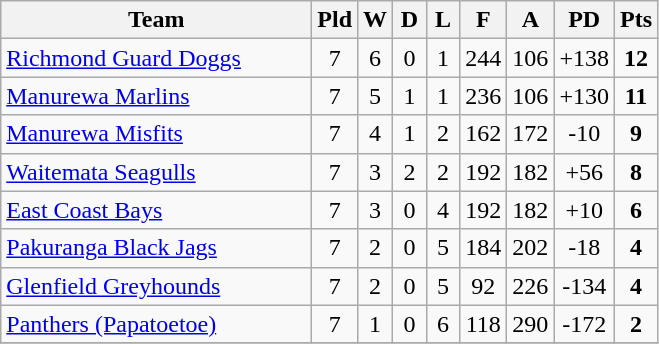<table class="wikitable" style="text-align:center;">
<tr>
<th width=200>Team</th>
<th width=15 abbr="Played">Pld</th>
<th width=15 abbr="Won">W</th>
<th width=15 abbr="Drawn">D</th>
<th width=15 abbr="Lost">L</th>
<th width=15 abbr="For">F</th>
<th width=15 abbr="Against">A</th>
<th width=15 abbr="Point Difference">PD</th>
<th width=15 abbr="Points">Pts</th>
</tr>
<tr>
<td style="text-align:left;"><a href='#'>Richmond Guard Doggs</a></td>
<td>7</td>
<td>6</td>
<td>0</td>
<td>1</td>
<td>244</td>
<td>106</td>
<td>+138</td>
<td><strong>12</strong></td>
</tr>
<tr>
<td style="text-align:left;"><a href='#'>Manurewa Marlins</a></td>
<td>7</td>
<td>5</td>
<td>1</td>
<td>1</td>
<td>236</td>
<td>106</td>
<td>+130</td>
<td><strong>11</strong></td>
</tr>
<tr>
<td style="text-align:left;"><a href='#'>Manurewa Misfits</a></td>
<td>7</td>
<td>4</td>
<td>1</td>
<td>2</td>
<td>162</td>
<td>172</td>
<td>-10</td>
<td><strong>9</strong></td>
</tr>
<tr>
<td style="text-align:left;"><a href='#'>Waitemata Seagulls</a></td>
<td>7</td>
<td>3</td>
<td>2</td>
<td>2</td>
<td>192</td>
<td>182</td>
<td>+56</td>
<td><strong>8</strong></td>
</tr>
<tr>
<td style="text-align:left;"><a href='#'>East Coast Bays</a></td>
<td>7</td>
<td>3</td>
<td>0</td>
<td>4</td>
<td>192</td>
<td>182</td>
<td>+10</td>
<td><strong>6</strong></td>
</tr>
<tr>
<td style="text-align:left;"><a href='#'>Pakuranga Black Jags</a></td>
<td>7</td>
<td>2</td>
<td>0</td>
<td>5</td>
<td>184</td>
<td>202</td>
<td>-18</td>
<td><strong>4</strong></td>
</tr>
<tr>
<td style="text-align:left;"><a href='#'>Glenfield Greyhounds</a></td>
<td>7</td>
<td>2</td>
<td>0</td>
<td>5</td>
<td>92</td>
<td>226</td>
<td>-134</td>
<td><strong>4</strong></td>
</tr>
<tr>
<td style="text-align:left;"><a href='#'>Panthers (Papatoetoe)</a></td>
<td>7</td>
<td>1</td>
<td>0</td>
<td>6</td>
<td>118</td>
<td>290</td>
<td>-172</td>
<td><strong>2</strong></td>
</tr>
<tr>
</tr>
</table>
